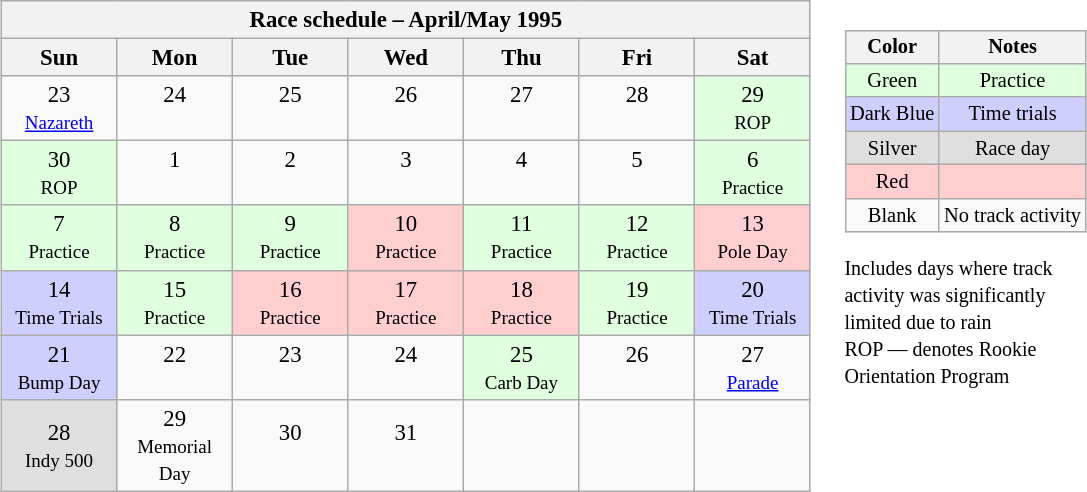<table>
<tr>
<td><br><table class="wikitable" style="text-align:center; font-size:95%">
<tr valign="top">
<th colspan=7>Race schedule – April/May 1995</th>
</tr>
<tr>
<th scope="col" width="70">Sun</th>
<th scope="col" width="70">Mon</th>
<th scope="col" width="70">Tue</th>
<th scope="col" width="70">Wed</th>
<th scope="col" width="70">Thu</th>
<th scope="col" width="70">Fri</th>
<th scope="col" width="70">Sat</th>
</tr>
<tr>
<td>23<br><small><a href='#'>Nazareth</a></small></td>
<td>24<br> </td>
<td>25<br> </td>
<td>26<br> </td>
<td>27<br> </td>
<td>28<br> </td>
<td style="background:#DFFFDF;">29<br><small>ROP</small></td>
</tr>
<tr>
<td style="background:#DFFFDF;">30<br><small>ROP</small></td>
<td>1<br> </td>
<td>2<br> </td>
<td>3<br> </td>
<td>4<br> </td>
<td>5<br> </td>
<td style="background:#DFFFDF;">6<br><small>Practice</small></td>
</tr>
<tr>
<td style="background:#DFFFDF;">7<br><small>Practice</small></td>
<td style="background:#DFFFDF;">8<br><small>Practice</small></td>
<td style="background:#DFFFDF;">9<br><small>Practice</small></td>
<td style="background:#FFCFCF;">10<br><small>Practice</small></td>
<td style="background:#DFFFDF;">11<br><small>Practice</small></td>
<td style="background:#DFFFDF;">12<br><small>Practice</small></td>
<td style="background:#FFCFCF;">13<br><small>Pole Day</small></td>
</tr>
<tr>
<td style="background:#CFCFFF;">14<br><small>Time Trials</small></td>
<td style="background:#DFFFDF;">15<br><small>Practice</small></td>
<td style="background:#FFCFCF;">16<br><small>Practice</small></td>
<td style="background:#FFCFCF;">17<br><small>Practice</small></td>
<td style="background:#FFCFCF;">18<br><small>Practice</small></td>
<td style="background:#DFFFDF;">19<br><small>Practice</small></td>
<td style="background:#CFCFFF;">20<br><small>Time Trials</small></td>
</tr>
<tr>
<td style="background:#CFCFFF;">21<br><small>Bump Day</small></td>
<td>22<br> </td>
<td>23<br> </td>
<td>24<br> </td>
<td style="background:#DFFFDF;">25<br><small>Carb Day</small></td>
<td>26<br> </td>
<td>27<br><small><a href='#'>Parade</a></small></td>
</tr>
<tr>
<td style="background:#DFDFDF;">28<br><small>Indy 500</small></td>
<td>29<br><small>Memorial Day</small></td>
<td>30<br> </td>
<td>31<br> </td>
<td> </td>
<td> </td>
<td> </td>
</tr>
</table>
</td>
<td valign="top"><br><table>
<tr>
<td><br><table style="margin-right:0; font-size:85%; text-align:center;" class="wikitable">
<tr>
<th>Color</th>
<th>Notes</th>
</tr>
<tr style="background:#DFFFDF;">
<td>Green</td>
<td>Practice</td>
</tr>
<tr style="background:#CFCFFF;">
<td>Dark Blue</td>
<td>Time trials</td>
</tr>
<tr style="background:#DFDFDF;">
<td>Silver</td>
<td>Race day</td>
</tr>
<tr style="background:#FFCFCF;">
<td>Red</td>
<td></td>
</tr>
<tr>
<td>Blank</td>
<td>No track activity</td>
</tr>
</table>
 <small>Includes days where track<br>activity was significantly<br>limited due to rain</small><br><small>ROP — denotes Rookie<br>Orientation Program</small></td>
</tr>
</table>
</td>
</tr>
</table>
